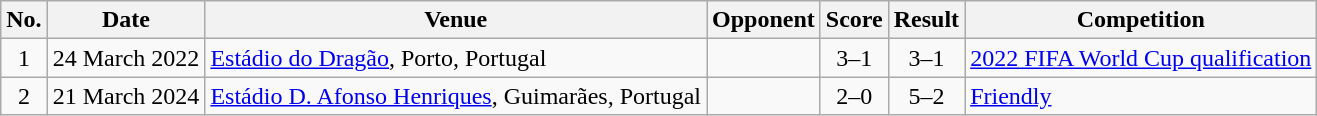<table class="wikitable sortable">
<tr>
<th scope="col">No.</th>
<th scope="col">Date</th>
<th scope="col">Venue</th>
<th scope="col">Opponent</th>
<th scope="col">Score</th>
<th scope="col">Result</th>
<th scope="col">Competition</th>
</tr>
<tr>
<td style="text-align:center">1</td>
<td>24 March 2022</td>
<td><a href='#'>Estádio do Dragão</a>, Porto, Portugal</td>
<td></td>
<td style="text-align:center">3–1</td>
<td style="text-align:center">3–1</td>
<td><a href='#'>2022 FIFA World Cup qualification</a></td>
</tr>
<tr>
<td style="text-align:center">2</td>
<td>21 March 2024</td>
<td><a href='#'>Estádio D. Afonso Henriques</a>, Guimarães, Portugal</td>
<td></td>
<td style="text-align:center">2–0</td>
<td style="text-align:center">5–2</td>
<td><a href='#'>Friendly</a></td>
</tr>
</table>
